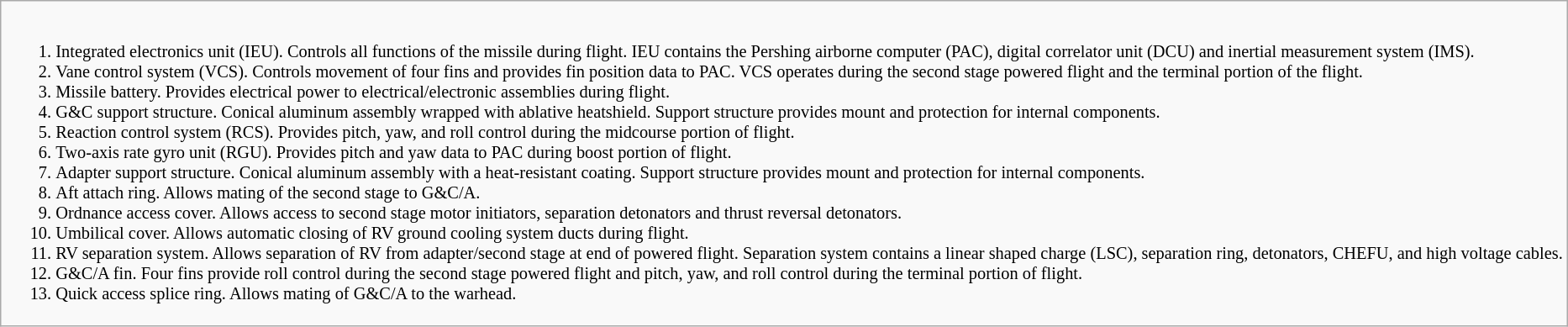<table class="wikitable" style="font-size: 85%; margin:auto;">
<tr>
<td><br><ol><li>Integrated electronics unit (IEU). Controls all functions of the missile during flight. IEU contains the Pershing airborne computer (PAC), digital correlator unit (DCU) and inertial measurement system (IMS).</li><li>Vane control system (VCS). Controls movement of four fins and provides fin position data to PAC. VCS operates during the second stage powered flight and the terminal portion of the flight.</li><li>Missile battery. Provides electrical power to electrical/electronic assemblies during flight.</li><li>G&C support structure. Conical aluminum assembly wrapped with ablative heatshield. Support structure provides mount and protection for internal components.</li><li>Reaction control system (RCS). Provides pitch, yaw, and roll control during the midcourse portion of flight.</li><li>Two-axis rate gyro unit (RGU). Provides pitch and yaw data to PAC during boost portion of flight.</li><li>Adapter support structure. Conical aluminum assembly with a heat-resistant coating. Support structure provides mount and protection for internal components.</li><li>Aft attach ring. Allows mating of the second stage to G&C/A.</li><li>Ordnance access cover. Allows access to second stage motor initiators, separation detonators and thrust reversal detonators.</li><li>Umbilical cover. Allows automatic closing of RV ground cooling system ducts during flight.</li><li>RV separation system. Allows separation of RV from adapter/second stage at end of powered flight. Separation system contains a linear shaped charge (LSC), separation ring, detonators, CHEFU, and high voltage cables.</li><li>G&C/A fin. Four fins provide roll control during the second stage powered flight and pitch, yaw, and roll control during the terminal portion of flight.</li><li>Quick access splice ring. Allows mating of G&C/A to the warhead.</li></ol></td>
</tr>
</table>
